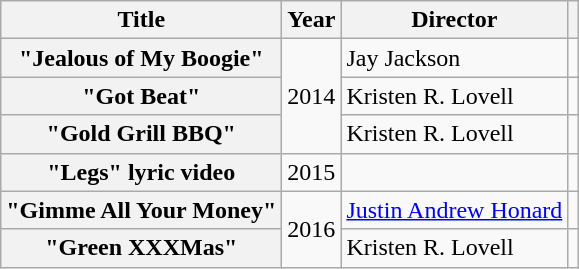<table class="wikitable plainrowheaders" style="text-align:left;">
<tr>
<th>Title</th>
<th>Year</th>
<th>Director</th>
<th></th>
</tr>
<tr>
<th scope="row">"Jealous of My Boogie"</th>
<td rowspan="3">2014</td>
<td>Jay Jackson</td>
<td></td>
</tr>
<tr>
<th scope="row">"Got Beat"</th>
<td>Kristen R. Lovell</td>
<td></td>
</tr>
<tr>
<th scope="row">"Gold Grill BBQ"</th>
<td>Kristen R. Lovell</td>
<td></td>
</tr>
<tr>
<th scope="row">"Legs"  lyric video</th>
<td>2015</td>
<td></td>
<td></td>
</tr>
<tr>
<th scope="row">"Gimme All Your Money" </th>
<td rowspan="2">2016</td>
<td><a href='#'>Justin Andrew Honard</a></td>
<td></td>
</tr>
<tr>
<th>"Green XXXMas"</th>
<td>Kristen R. Lovell</td>
<td></td>
</tr>
</table>
